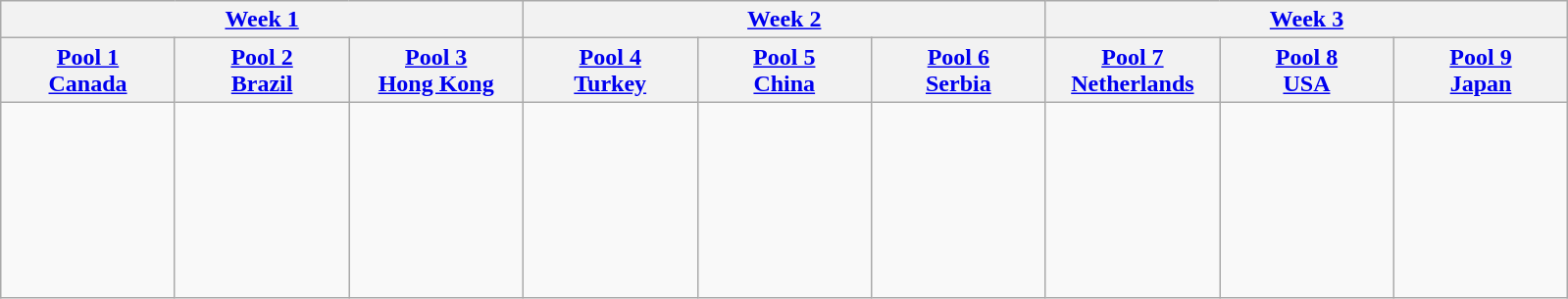<table class="wikitable" style="width:1000">
<tr>
<th colspan="3"><a href='#'>Week 1</a></th>
<th colspan="3"><a href='#'>Week 2</a></th>
<th colspan="3"><a href='#'>Week 3</a></th>
</tr>
<tr>
<th width=111><a href='#'>Pool 1</a><br><a href='#'>Canada</a></th>
<th width=111><a href='#'>Pool 2</a><br><a href='#'>Brazil</a></th>
<th width=111><a href='#'>Pool 3</a><br><a href='#'>Hong Kong</a></th>
<th width=111><a href='#'>Pool 4</a><br><a href='#'>Turkey</a></th>
<th width=111><a href='#'>Pool 5</a><br><a href='#'>China</a></th>
<th width=111><a href='#'>Pool 6</a><br><a href='#'>Serbia</a></th>
<th width=111><a href='#'>Pool 7</a><br><a href='#'>Netherlands</a></th>
<th width=111><a href='#'>Pool 8</a><br><a href='#'>USA</a></th>
<th width=111><a href='#'>Pool 9</a><br><a href='#'>Japan</a></th>
</tr>
<tr>
<td><br><br>
<br>
<br>
<br>
<br>
</td>
<td><br><br>
<br>
<br>
<br>
<br>
</td>
<td><br><br>
<br>
<br>
<br>
<br>
</td>
<td><br><br>
<br>
<br>
<br>
<br>
</td>
<td><br><br>
<br>
<br>
<br>
<br>
</td>
<td><br><br>
<br>
<br>
<br>
<br>
</td>
<td><br><br>
<br>
<br>
<br>
<br>
<br></td>
<td><br><br>
<br>
<br>
<br>
<br>
</td>
<td><br><br>
<br>
<br>
<br>
<br>
</td>
</tr>
</table>
